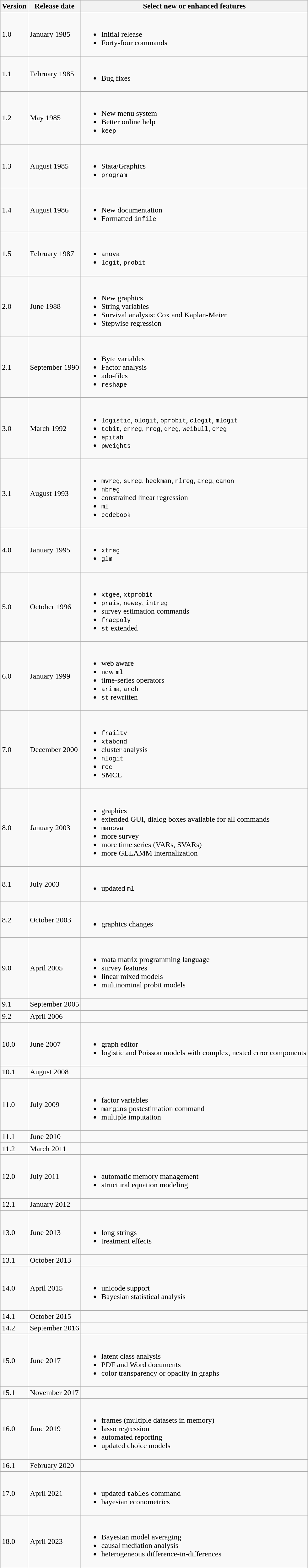<table class="wikitable mw-collapsible mw-collapsed">
<tr>
<th scope="col">Version</th>
<th scope="col">Release date</th>
<th scope="col">Select new or enhanced features</th>
</tr>
<tr>
<td>1.0</td>
<td>January 1985</td>
<td><br><ul><li>Initial release</li><li>Forty-four commands</li></ul></td>
</tr>
<tr>
<td>1.1</td>
<td>February 1985</td>
<td><br><ul><li>Bug fixes</li></ul></td>
</tr>
<tr>
<td>1.2</td>
<td>May 1985</td>
<td><br><ul><li>New menu system</li><li>Better online help</li><li><code>keep</code></li></ul></td>
</tr>
<tr>
<td>1.3</td>
<td>August 1985</td>
<td><br><ul><li>Stata/Graphics</li><li><code>program</code></li></ul></td>
</tr>
<tr>
<td>1.4</td>
<td>August 1986</td>
<td><br><ul><li>New documentation</li><li>Formatted <code>infile</code></li></ul></td>
</tr>
<tr>
<td>1.5</td>
<td>February 1987</td>
<td><br><ul><li><code>anova</code></li><li><code>logit</code>, <code>probit</code></li></ul></td>
</tr>
<tr>
<td>2.0</td>
<td>June 1988</td>
<td><br><ul><li>New graphics</li><li>String variables</li><li>Survival analysis: Cox and Kaplan-Meier</li><li>Stepwise regression</li></ul></td>
</tr>
<tr>
<td>2.1</td>
<td>September 1990</td>
<td><br><ul><li>Byte variables</li><li>Factor analysis</li><li>ado-files</li><li><code>reshape</code></li></ul></td>
</tr>
<tr>
<td>3.0</td>
<td>March 1992</td>
<td><br><ul><li><code>logistic</code>, <code>ologit</code>, <code>oprobit</code>, <code>clogit</code>, <code>mlogit</code></li><li><code>tobit</code>, <code>cnreg</code>, <code>rreg</code>, <code>qreg</code>, <code>weibull</code>, <code>ereg</code></li><li><code>epitab</code></li><li><code>pweights</code></li></ul></td>
</tr>
<tr>
<td>3.1</td>
<td>August 1993</td>
<td><br><ul><li><code>mvreg</code>, <code>sureg</code>, <code>heckman</code>, <code>nlreg</code>, <code>areg</code>, <code>canon</code></li><li><code>nbreg</code></li><li>constrained linear regression</li><li><code>ml</code></li><li><code>codebook</code></li></ul></td>
</tr>
<tr>
<td>4.0</td>
<td>January 1995</td>
<td><br><ul><li><code>xtreg</code></li><li><code>glm</code></li></ul></td>
</tr>
<tr>
<td>5.0</td>
<td>October 1996</td>
<td><br><ul><li><code>xtgee</code>, <code>xtprobit</code></li><li><code>prais</code>, <code>newey</code>, <code>intreg</code></li><li>survey estimation commands</li><li><code>fracpoly</code></li><li><code>st</code> extended</li></ul></td>
</tr>
<tr>
<td>6.0</td>
<td>January 1999</td>
<td><br><ul><li>web aware</li><li>new <code>ml</code></li><li>time-series operators</li><li><code>arima</code>, <code>arch</code></li><li><code>st</code> rewritten</li></ul></td>
</tr>
<tr>
<td>7.0</td>
<td>December 2000</td>
<td><br><ul><li><code>frailty</code></li><li><code>xtabond</code></li><li>cluster analysis</li><li><code>nlogit</code></li><li><code>roc</code></li><li>SMCL</li></ul></td>
</tr>
<tr>
<td>8.0</td>
<td>January 2003</td>
<td><br><ul><li>graphics</li><li>extended GUI, dialog boxes available for all commands</li><li><code>manova</code></li><li>more survey</li><li>more time series (VARs, SVARs)</li><li>more GLLAMM internalization</li></ul></td>
</tr>
<tr>
<td>8.1</td>
<td>July 2003</td>
<td><br><ul><li>updated <code>ml</code></li></ul></td>
</tr>
<tr>
<td>8.2</td>
<td>October 2003</td>
<td><br><ul><li>graphics changes</li></ul></td>
</tr>
<tr>
<td>9.0</td>
<td>April 2005</td>
<td><br><ul><li>mata matrix programming language</li><li>survey features</li><li>linear mixed models</li><li>multinominal probit models</li></ul></td>
</tr>
<tr>
<td>9.1</td>
<td>September 2005</td>
<td></td>
</tr>
<tr>
<td>9.2</td>
<td>April 2006</td>
<td></td>
</tr>
<tr>
<td>10.0</td>
<td>June 2007</td>
<td><br><ul><li>graph editor</li><li>logistic and Poisson models with complex, nested error components</li></ul></td>
</tr>
<tr>
<td>10.1</td>
<td>August 2008</td>
<td></td>
</tr>
<tr>
<td>11.0</td>
<td>July 2009</td>
<td><br><ul><li>factor variables</li><li><code>margins</code> postestimation command</li><li>multiple imputation</li></ul></td>
</tr>
<tr>
<td>11.1</td>
<td>June 2010</td>
<td></td>
</tr>
<tr>
<td>11.2</td>
<td>March 2011</td>
<td></td>
</tr>
<tr>
<td>12.0</td>
<td>July 2011</td>
<td><br><ul><li>automatic memory management</li><li>structural equation modeling</li></ul></td>
</tr>
<tr>
<td>12.1</td>
<td>January 2012</td>
<td></td>
</tr>
<tr>
<td>13.0</td>
<td>June 2013</td>
<td><br><ul><li>long strings</li><li>treatment effects</li></ul></td>
</tr>
<tr>
<td>13.1</td>
<td>October 2013</td>
<td></td>
</tr>
<tr>
<td>14.0</td>
<td>April 2015</td>
<td><br><ul><li>unicode support</li><li>Bayesian statistical analysis</li></ul></td>
</tr>
<tr>
<td>14.1</td>
<td>October 2015</td>
<td></td>
</tr>
<tr>
<td>14.2</td>
<td>September 2016</td>
<td></td>
</tr>
<tr>
<td>15.0</td>
<td>June 2017</td>
<td><br><ul><li>latent class analysis</li><li>PDF and Word documents</li><li>color transparency or opacity in graphs</li></ul></td>
</tr>
<tr>
<td>15.1</td>
<td>November 2017</td>
<td></td>
</tr>
<tr>
<td>16.0</td>
<td>June 2019</td>
<td><br><ul><li>frames (multiple datasets in memory)</li><li>lasso regression</li><li>automated reporting</li><li>updated choice models</li></ul></td>
</tr>
<tr>
<td>16.1</td>
<td>February 2020</td>
<td></td>
</tr>
<tr>
<td>17.0</td>
<td>April 2021</td>
<td><br><ul><li>updated <code>tables</code> command</li><li>bayesian econometrics</li></ul></td>
</tr>
<tr>
<td>18.0</td>
<td>April 2023</td>
<td><br><ul><li>Bayesian model averaging</li><li>causal mediation analysis</li><li>heterogeneous difference-in-differences</li></ul></td>
</tr>
</table>
